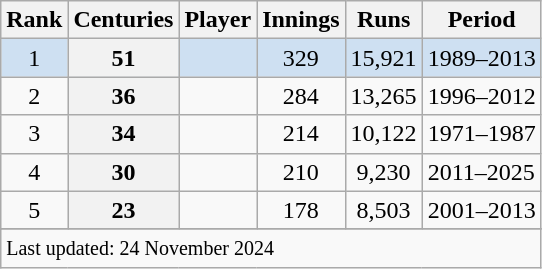<table class="wikitable sortable">
<tr>
<th scope=col>Rank</th>
<th scope=col>Centuries</th>
<th scope=col>Player</th>
<th scope=col>Innings</th>
<th scope=col>Runs</th>
<th scope=col>Period</th>
</tr>
<tr bgcolor=#cee0f2>
<td align=center>1</td>
<th scope=row style=! scope=row style="background:#cee0f2; text-align:center;">51</th>
<td></td>
<td align=center>329</td>
<td align=center>15,921</td>
<td>1989–2013</td>
</tr>
<tr>
<td align=center>2</td>
<th scope=row style=text-align:center;>36</th>
<td></td>
<td align=center>284</td>
<td align=center>13,265</td>
<td>1996–2012</td>
</tr>
<tr>
<td align=center>3</td>
<th scope=row style=text-align:center;>34</th>
<td></td>
<td align=center>214</td>
<td align=center>10,122</td>
<td>1971–1987</td>
</tr>
<tr>
<td align=center>4</td>
<th scope=row style=text-align:center;>30</th>
<td></td>
<td align=center>210</td>
<td align=center>9,230</td>
<td>2011–2025</td>
</tr>
<tr>
<td align=center>5</td>
<th scope=row style=text-align:center;>23</th>
<td></td>
<td align=center>178</td>
<td align=center>8,503</td>
<td>2001–2013</td>
</tr>
<tr>
</tr>
<tr class=sortbottom>
<td colspan=6><small>Last updated: 24 November 2024</small></td>
</tr>
</table>
